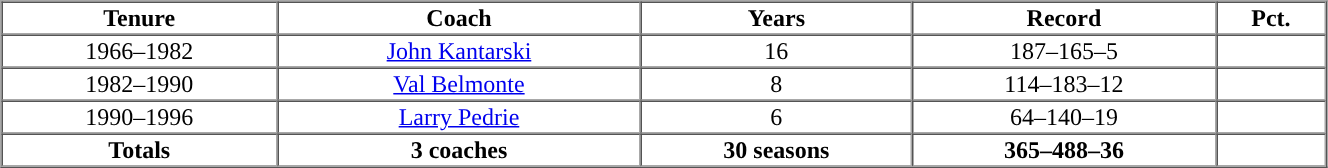<table cellpadding="1" border="1" cellspacing="0" width="70%">
<tr>
<th>Tenure</th>
<th>Coach</th>
<th>Years</th>
<th>Record</th>
<th>Pct.</th>
</tr>
<tr align="center">
<td>1966–1982</td>
<td><a href='#'>John Kantarski</a></td>
<td>16</td>
<td>187–165–5</td>
<td></td>
</tr>
<tr align="center">
<td>1982–1990</td>
<td><a href='#'>Val Belmonte</a></td>
<td>8</td>
<td>114–183–12</td>
<td></td>
</tr>
<tr align="center">
<td>1990–1996</td>
<td><a href='#'>Larry Pedrie</a></td>
<td>6</td>
<td>64–140–19</td>
<td></td>
</tr>
<tr align="center">
<th>Totals</th>
<th>3 coaches</th>
<th>30 seasons</th>
<th>365–488–36</th>
<th></th>
</tr>
</table>
